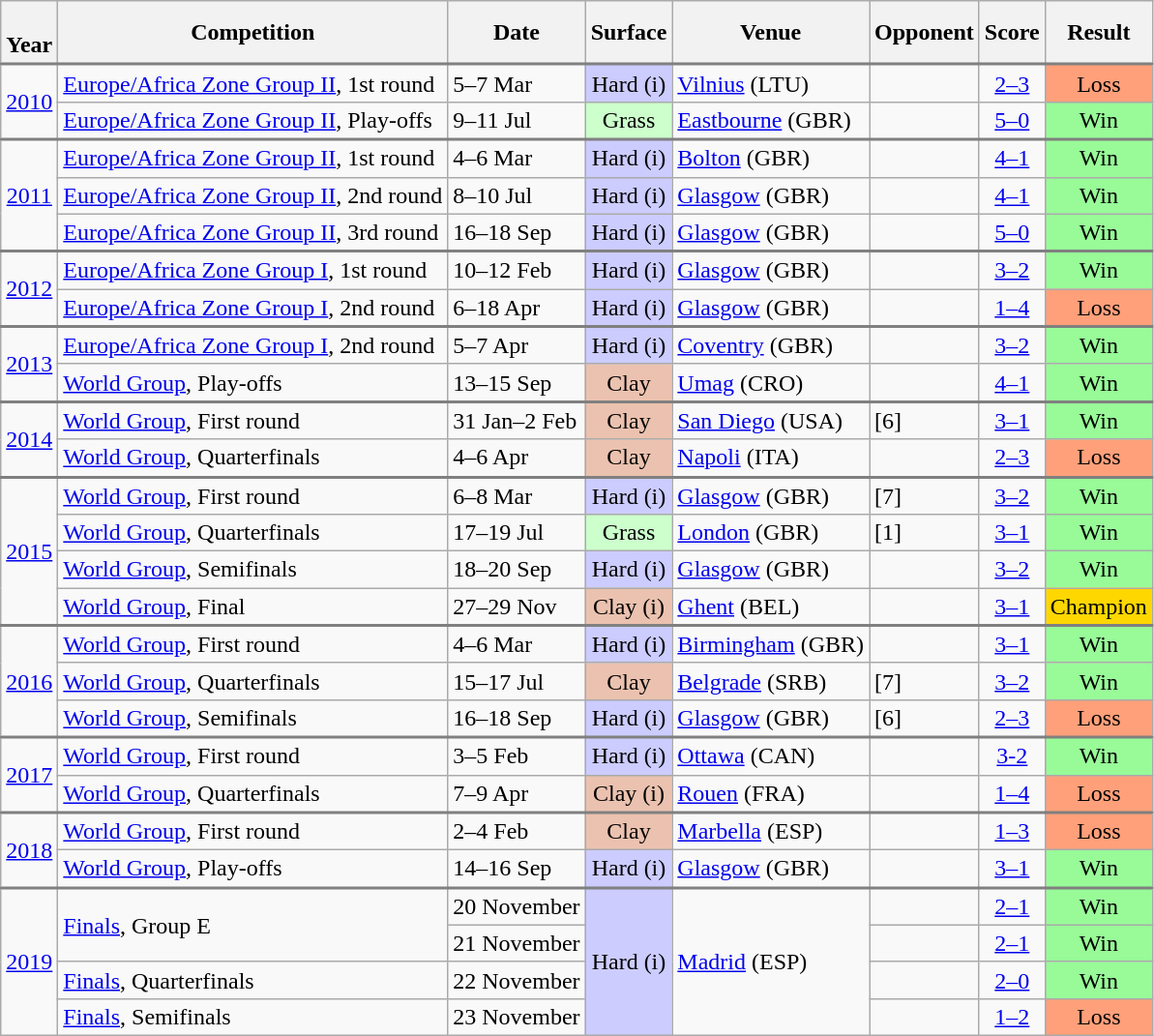<table class="wikitable collapsible collapsed sortable nowrap">
<tr>
<th scope="col"><br> Year</th>
<th scope="col">Competition</th>
<th scope="col">Date</th>
<th scope="col">Surface</th>
<th scope="col">Venue</th>
<th scope="col">Opponent</th>
<th scope="col">Score</th>
<th scope="col">Result</th>
</tr>
<tr style="border-top:2px solid gray;">
<td align="center" rowspan="2"><a href='#'>2010</a></td>
<td><a href='#'>Europe/Africa Zone Group II</a>, 1st round</td>
<td>5–7 Mar</td>
<td align="center" bgcolor=ccccff>Hard (i)</td>
<td><a href='#'>Vilnius</a> (LTU)</td>
<td></td>
<td align="center"><a href='#'>2–3</a></td>
<td align="center" bgcolor="#FFA07A">Loss</td>
</tr>
<tr>
<td><a href='#'>Europe/Africa Zone Group II</a>, Play-offs</td>
<td>9–11 Jul</td>
<td align="center" bgcolor=ccffcc>Grass</td>
<td><a href='#'>Eastbourne</a> (GBR)</td>
<td></td>
<td align="center"><a href='#'>5–0</a></td>
<td align="center" bgcolor="#98FB98">Win</td>
</tr>
<tr style="border-top:2px solid gray;">
<td align="center" rowspan="3"><a href='#'>2011</a></td>
<td><a href='#'>Europe/Africa Zone Group II</a>, 1st round</td>
<td>4–6 Mar</td>
<td align="center" bgcolor=ccccff>Hard (i)</td>
<td><a href='#'>Bolton</a> (GBR)</td>
<td></td>
<td align="center"><a href='#'>4–1</a></td>
<td align="center" bgcolor="#98FB98">Win</td>
</tr>
<tr>
<td><a href='#'>Europe/Africa Zone Group II</a>, 2nd round</td>
<td>8–10 Jul</td>
<td align="center" bgcolor=ccccff>Hard (i)</td>
<td><a href='#'>Glasgow</a> (GBR)</td>
<td></td>
<td align="center"><a href='#'>4–1</a></td>
<td align="center" bgcolor="#98FB98">Win</td>
</tr>
<tr>
<td><a href='#'>Europe/Africa Zone Group II</a>, 3rd round</td>
<td>16–18 Sep</td>
<td align="center" bgcolor=ccccff>Hard (i)</td>
<td><a href='#'>Glasgow</a> (GBR)</td>
<td></td>
<td align="center"><a href='#'>5–0</a></td>
<td align="center" bgcolor="#98FB98">Win</td>
</tr>
<tr style="border-top:2px solid gray;">
<td align="center" rowspan="2"><a href='#'>2012</a></td>
<td><a href='#'>Europe/Africa Zone Group I</a>, 1st round</td>
<td>10–12 Feb</td>
<td align="center" bgcolor=ccccff>Hard (i)</td>
<td><a href='#'>Glasgow</a> (GBR)</td>
<td></td>
<td align="center"><a href='#'>3–2</a></td>
<td align="center" bgcolor="#98FB98">Win</td>
</tr>
<tr>
<td><a href='#'>Europe/Africa Zone Group I</a>, 2nd round</td>
<td>6–18 Apr</td>
<td align="center" bgcolor=ccccff>Hard (i)</td>
<td><a href='#'>Glasgow</a> (GBR)</td>
<td></td>
<td align="center"><a href='#'>1–4</a></td>
<td align="center" bgcolor="#FFA07A">Loss</td>
</tr>
<tr style="border-top:2px solid gray;">
<td align="center" rowspan="2"><a href='#'>2013</a></td>
<td><a href='#'>Europe/Africa Zone Group I</a>, 2nd round</td>
<td>5–7 Apr</td>
<td align="center" bgcolor=ccccff>Hard (i)</td>
<td><a href='#'>Coventry</a> (GBR)</td>
<td></td>
<td align="center"><a href='#'>3–2</a></td>
<td align="center" bgcolor="#98FB98">Win</td>
</tr>
<tr>
<td><a href='#'>World Group</a>, Play-offs</td>
<td>13–15 Sep</td>
<td align="center" bgcolor=ebc2af>Clay</td>
<td><a href='#'>Umag</a> (CRO)</td>
<td></td>
<td align="center"><a href='#'>4–1</a></td>
<td align="center" bgcolor="#98FB98">Win</td>
</tr>
<tr style="border-top:2px solid gray;">
<td align="center" rowspan="2"><a href='#'>2014</a></td>
<td><a href='#'>World Group</a>, First round</td>
<td>31 Jan–2 Feb</td>
<td align="center" bgcolor=ebc2af>Clay</td>
<td><a href='#'>San Diego</a> (USA)</td>
<td> [6]</td>
<td align="center"><a href='#'>3–1</a></td>
<td align="center" bgcolor="#98FB98">Win</td>
</tr>
<tr>
<td><a href='#'>World Group</a>, Quarterfinals</td>
<td>4–6 Apr</td>
<td align="center" bgcolor=ebc2af>Clay</td>
<td><a href='#'>Napoli</a> (ITA)</td>
<td></td>
<td align="center"><a href='#'>2–3</a></td>
<td align="center" bgcolor="#FFA07A">Loss</td>
</tr>
<tr style="border-top:2px solid gray;">
<td align="center" rowspan="4"><a href='#'>2015</a></td>
<td><a href='#'>World Group</a>, First round</td>
<td>6–8 Mar</td>
<td align="center" bgcolor=ccccff>Hard (i)</td>
<td><a href='#'>Glasgow</a> (GBR)</td>
<td> [7]</td>
<td align="center"><a href='#'>3–2</a></td>
<td align="center" bgcolor="#98FB98">Win</td>
</tr>
<tr>
<td><a href='#'>World Group</a>, Quarterfinals</td>
<td>17–19 Jul</td>
<td align="center" bgcolor=ccffcc>Grass</td>
<td><a href='#'>London</a> (GBR)</td>
<td> [1]</td>
<td align="center"><a href='#'>3–1</a></td>
<td align="center" bgcolor="#98FB98">Win</td>
</tr>
<tr>
<td><a href='#'>World Group</a>, Semifinals</td>
<td>18–20 Sep</td>
<td align="center" bgcolor=ccccff>Hard (i)</td>
<td><a href='#'>Glasgow</a> (GBR)</td>
<td></td>
<td align="center"><a href='#'>3–2</a></td>
<td align="center" bgcolor="#98FB98">Win</td>
</tr>
<tr>
<td><a href='#'>World Group</a>, Final</td>
<td>27–29 Nov</td>
<td align="center" bgcolor=ebc2af>Clay (i)</td>
<td><a href='#'>Ghent</a> (BEL)</td>
<td></td>
<td align="center"><a href='#'>3–1</a></td>
<td align="center" bgcolor="gold">Champion</td>
</tr>
<tr style="border-top:2px solid gray;">
<td align="center" rowspan="3"><a href='#'>2016</a></td>
<td><a href='#'>World Group</a>, First round</td>
<td>4–6 Mar</td>
<td align="center" bgcolor=ccccff>Hard (i)</td>
<td><a href='#'>Birmingham</a> (GBR)</td>
<td></td>
<td align="center"><a href='#'>3–1</a></td>
<td align="center" bgcolor="#98FB98">Win</td>
</tr>
<tr>
<td><a href='#'>World Group</a>, Quarterfinals</td>
<td>15–17 Jul</td>
<td align="center" bgcolor=ebc2af>Clay</td>
<td><a href='#'>Belgrade</a> (SRB)</td>
<td> [7]</td>
<td align="center"><a href='#'>3–2</a></td>
<td align="center" bgcolor="#98FB98">Win</td>
</tr>
<tr>
<td><a href='#'>World Group</a>, Semifinals</td>
<td>16–18 Sep</td>
<td align="center" bgcolor=ccccff>Hard (i)</td>
<td><a href='#'>Glasgow</a> (GBR)</td>
<td> [6]</td>
<td align="center"><a href='#'>2–3</a></td>
<td align="center" bgcolor="#FFA07A">Loss</td>
</tr>
<tr style="border-top:2px solid gray;">
<td align="center" rowspan="2"><a href='#'>2017</a></td>
<td><a href='#'>World Group</a>, First round</td>
<td>3–5 Feb</td>
<td align="center" bgcolor=ccccff>Hard (i)</td>
<td><a href='#'>Ottawa</a> (CAN)</td>
<td></td>
<td align="center"><a href='#'>3-2</a></td>
<td align="center" bgcolor="#98FB98">Win</td>
</tr>
<tr>
<td><a href='#'>World Group</a>, Quarterfinals</td>
<td>7–9 Apr</td>
<td align="center" bgcolor=ebc2af>Clay (i)</td>
<td><a href='#'>Rouen</a> (FRA)</td>
<td></td>
<td align="center"><a href='#'>1–4</a></td>
<td align="center" bgcolor="#FFA07A">Loss</td>
</tr>
<tr style="border-top:2px solid gray;">
<td align="center" rowspan="2"><a href='#'>2018</a></td>
<td><a href='#'>World Group</a>, First round</td>
<td>2–4 Feb</td>
<td align="center" bgcolor=ebc2af>Clay</td>
<td><a href='#'>Marbella</a> (ESP)</td>
<td></td>
<td align="center"><a href='#'>1–3</a></td>
<td align="center" bgcolor="#FFA07A">Loss</td>
</tr>
<tr>
<td><a href='#'>World Group</a>, Play-offs</td>
<td>14–16 Sep</td>
<td align="center" bgcolor=ccccff>Hard (i)</td>
<td><a href='#'>Glasgow</a> (GBR)</td>
<td></td>
<td align="center"><a href='#'>3–1</a></td>
<td align="center" bgcolor="#98FB98">Win</td>
</tr>
<tr style="border-top:2px solid gray;">
<td align="center" rowspan="4"><a href='#'>2019</a></td>
<td rowspan="2"><a href='#'>Finals</a>, Group E</td>
<td>20 November</td>
<td align="center" rowspan="4" bgcolor=ccccff>Hard (i)</td>
<td rowspan="4"><a href='#'>Madrid</a> (ESP)</td>
<td></td>
<td align="center"><a href='#'>2–1</a></td>
<td align="center" bgcolor="#98FB98">Win</td>
</tr>
<tr>
<td>21 November</td>
<td></td>
<td align="center"><a href='#'> 2–1</a></td>
<td align="center" bgcolor="#98FB98">Win</td>
</tr>
<tr>
<td><a href='#'>Finals</a>, Quarterfinals</td>
<td>22 November</td>
<td></td>
<td align="center"><a href='#'> 2–0</a></td>
<td align="center" bgcolor="#98FB98">Win</td>
</tr>
<tr>
<td><a href='#'>Finals</a>, Semifinals</td>
<td>23 November</td>
<td></td>
<td align="center"><a href='#'>1–2</a></td>
<td align="center" bgcolor="#FFA07A">Loss</td>
</tr>
</table>
